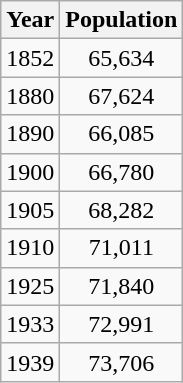<table class="wikitable" style="text-align:center">
<tr>
<th>Year</th>
<th>Population</th>
</tr>
<tr>
<td>1852</td>
<td>65,634</td>
</tr>
<tr>
<td>1880</td>
<td>67,624</td>
</tr>
<tr>
<td>1890</td>
<td>66,085</td>
</tr>
<tr>
<td>1900</td>
<td>66,780</td>
</tr>
<tr>
<td>1905</td>
<td>68,282</td>
</tr>
<tr>
<td>1910</td>
<td>71,011</td>
</tr>
<tr>
<td>1925</td>
<td>71,840</td>
</tr>
<tr>
<td>1933</td>
<td>72,991</td>
</tr>
<tr>
<td>1939</td>
<td>73,706</td>
</tr>
</table>
